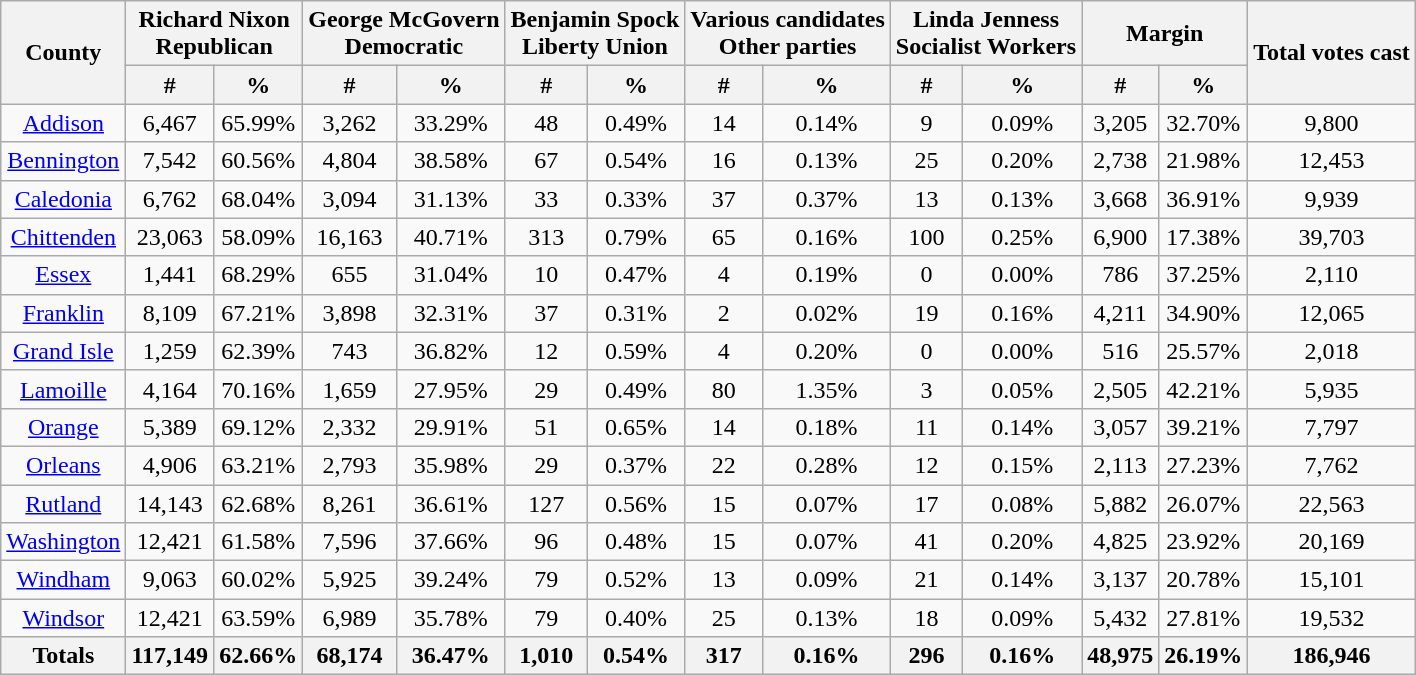<table class="wikitable sortable">
<tr>
<th rowspan="2">County</th>
<th colspan="2">Richard Nixon<br>Republican</th>
<th colspan="2">George McGovern<br>Democratic</th>
<th colspan="2">Benjamin Spock<br>Liberty Union</th>
<th colspan="2">Various candidates<br>Other parties</th>
<th colspan="2">Linda Jenness<br>Socialist Workers</th>
<th colspan="2">Margin</th>
<th rowspan="2">Total votes cast</th>
</tr>
<tr>
<th style="text-align:center;" data-sort-type="number">#</th>
<th style="text-align:center;" data-sort-type="number">%</th>
<th style="text-align:center;" data-sort-type="number">#</th>
<th style="text-align:center;" data-sort-type="number">%</th>
<th style="text-align:center;" data-sort-type="number">#</th>
<th style="text-align:center;" data-sort-type="number">%</th>
<th style="text-align:center;" data-sort-type="number">#</th>
<th style="text-align:center;" data-sort-type="number">%</th>
<th style="text-align:center;" data-sort-type="number">#</th>
<th style="text-align:center;" data-sort-type="number">%</th>
<th style="text-align:center;" data-sort-type="number">#</th>
<th style="text-align:center;" data-sort-type="number">%</th>
</tr>
<tr style="text-align:center;">
<td><a href='#'>Addison</a></td>
<td>6,467</td>
<td>65.99%</td>
<td>3,262</td>
<td>33.29%</td>
<td>48</td>
<td>0.49%</td>
<td>14</td>
<td>0.14%</td>
<td>9</td>
<td>0.09%</td>
<td>3,205</td>
<td>32.70%</td>
<td>9,800</td>
</tr>
<tr style="text-align:center;">
<td><a href='#'>Bennington</a></td>
<td>7,542</td>
<td>60.56%</td>
<td>4,804</td>
<td>38.58%</td>
<td>67</td>
<td>0.54%</td>
<td>16</td>
<td>0.13%</td>
<td>25</td>
<td>0.20%</td>
<td>2,738</td>
<td>21.98%</td>
<td>12,453</td>
</tr>
<tr style="text-align:center;">
<td><a href='#'>Caledonia</a></td>
<td>6,762</td>
<td>68.04%</td>
<td>3,094</td>
<td>31.13%</td>
<td>33</td>
<td>0.33%</td>
<td>37</td>
<td>0.37%</td>
<td>13</td>
<td>0.13%</td>
<td>3,668</td>
<td>36.91%</td>
<td>9,939</td>
</tr>
<tr style="text-align:center;">
<td><a href='#'>Chittenden</a></td>
<td>23,063</td>
<td>58.09%</td>
<td>16,163</td>
<td>40.71%</td>
<td>313</td>
<td>0.79%</td>
<td>65</td>
<td>0.16%</td>
<td>100</td>
<td>0.25%</td>
<td>6,900</td>
<td>17.38%</td>
<td>39,703</td>
</tr>
<tr style="text-align:center;">
<td><a href='#'>Essex</a></td>
<td>1,441</td>
<td>68.29%</td>
<td>655</td>
<td>31.04%</td>
<td>10</td>
<td>0.47%</td>
<td>4</td>
<td>0.19%</td>
<td>0</td>
<td>0.00%</td>
<td>786</td>
<td>37.25%</td>
<td>2,110</td>
</tr>
<tr style="text-align:center;">
<td><a href='#'>Franklin</a></td>
<td>8,109</td>
<td>67.21%</td>
<td>3,898</td>
<td>32.31%</td>
<td>37</td>
<td>0.31%</td>
<td>2</td>
<td>0.02%</td>
<td>19</td>
<td>0.16%</td>
<td>4,211</td>
<td>34.90%</td>
<td>12,065</td>
</tr>
<tr style="text-align:center;">
<td><a href='#'>Grand Isle</a></td>
<td>1,259</td>
<td>62.39%</td>
<td>743</td>
<td>36.82%</td>
<td>12</td>
<td>0.59%</td>
<td>4</td>
<td>0.20%</td>
<td>0</td>
<td>0.00%</td>
<td>516</td>
<td>25.57%</td>
<td>2,018</td>
</tr>
<tr style="text-align:center;">
<td><a href='#'>Lamoille</a></td>
<td>4,164</td>
<td>70.16%</td>
<td>1,659</td>
<td>27.95%</td>
<td>29</td>
<td>0.49%</td>
<td>80</td>
<td>1.35%</td>
<td>3</td>
<td>0.05%</td>
<td>2,505</td>
<td>42.21%</td>
<td>5,935</td>
</tr>
<tr style="text-align:center;">
<td><a href='#'>Orange</a></td>
<td>5,389</td>
<td>69.12%</td>
<td>2,332</td>
<td>29.91%</td>
<td>51</td>
<td>0.65%</td>
<td>14</td>
<td>0.18%</td>
<td>11</td>
<td>0.14%</td>
<td>3,057</td>
<td>39.21%</td>
<td>7,797</td>
</tr>
<tr style="text-align:center;">
<td><a href='#'>Orleans</a></td>
<td>4,906</td>
<td>63.21%</td>
<td>2,793</td>
<td>35.98%</td>
<td>29</td>
<td>0.37%</td>
<td>22</td>
<td>0.28%</td>
<td>12</td>
<td>0.15%</td>
<td>2,113</td>
<td>27.23%</td>
<td>7,762</td>
</tr>
<tr style="text-align:center;">
<td><a href='#'>Rutland</a></td>
<td>14,143</td>
<td>62.68%</td>
<td>8,261</td>
<td>36.61%</td>
<td>127</td>
<td>0.56%</td>
<td>15</td>
<td>0.07%</td>
<td>17</td>
<td>0.08%</td>
<td>5,882</td>
<td>26.07%</td>
<td>22,563</td>
</tr>
<tr style="text-align:center;">
<td><a href='#'>Washington</a></td>
<td>12,421</td>
<td>61.58%</td>
<td>7,596</td>
<td>37.66%</td>
<td>96</td>
<td>0.48%</td>
<td>15</td>
<td>0.07%</td>
<td>41</td>
<td>0.20%</td>
<td>4,825</td>
<td>23.92%</td>
<td>20,169</td>
</tr>
<tr style="text-align:center;">
<td><a href='#'>Windham</a></td>
<td>9,063</td>
<td>60.02%</td>
<td>5,925</td>
<td>39.24%</td>
<td>79</td>
<td>0.52%</td>
<td>13</td>
<td>0.09%</td>
<td>21</td>
<td>0.14%</td>
<td>3,137</td>
<td>20.78%</td>
<td>15,101</td>
</tr>
<tr style="text-align:center;">
<td><a href='#'>Windsor</a></td>
<td>12,421</td>
<td>63.59%</td>
<td>6,989</td>
<td>35.78%</td>
<td>79</td>
<td>0.40%</td>
<td>25</td>
<td>0.13%</td>
<td>18</td>
<td>0.09%</td>
<td>5,432</td>
<td>27.81%</td>
<td>19,532</td>
</tr>
<tr>
<th>Totals</th>
<th>117,149</th>
<th>62.66%</th>
<th>68,174</th>
<th>36.47%</th>
<th>1,010</th>
<th>0.54%</th>
<th>317</th>
<th>0.16%</th>
<th>296</th>
<th>0.16%</th>
<th>48,975</th>
<th>26.19%</th>
<th>186,946</th>
</tr>
</table>
